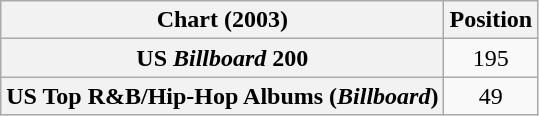<table class="wikitable sortable plainrowheaders" style="text-align:center">
<tr>
<th scope="col">Chart (2003)</th>
<th scope="col">Position</th>
</tr>
<tr>
<th scope="row">US <em>Billboard</em> 200</th>
<td>195</td>
</tr>
<tr>
<th scope="row">US Top R&B/Hip-Hop Albums (<em>Billboard</em>)</th>
<td>49</td>
</tr>
</table>
